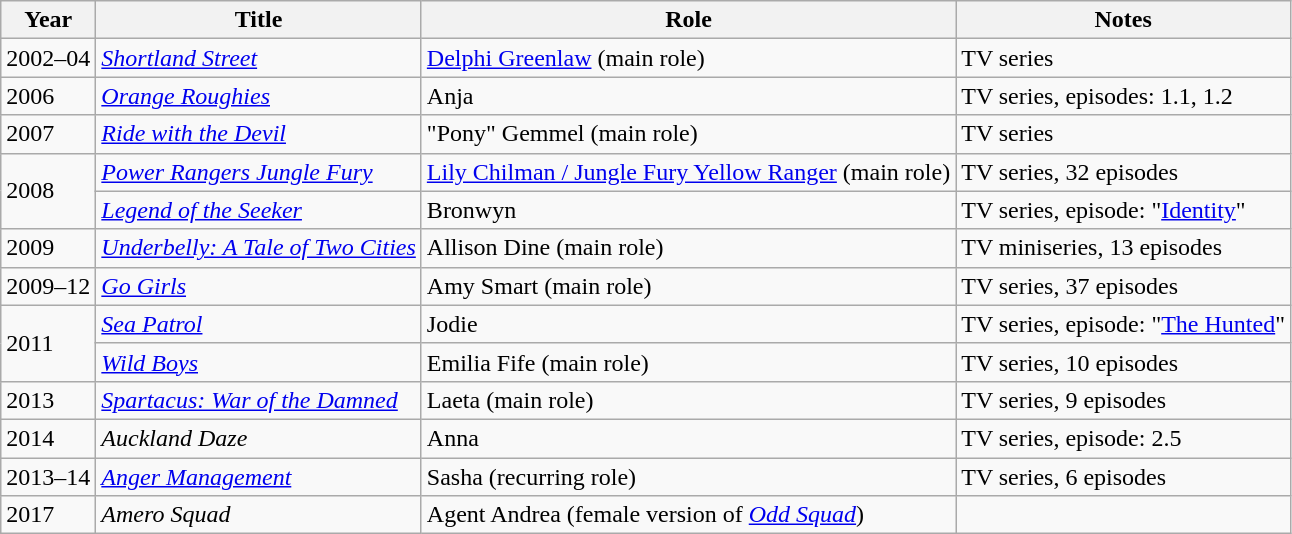<table class="wikitable sortable">
<tr>
<th>Year</th>
<th>Title</th>
<th>Role</th>
<th class="unsortable">Notes</th>
</tr>
<tr>
<td>2002–04</td>
<td><em><a href='#'>Shortland Street</a></em></td>
<td><a href='#'>Delphi Greenlaw</a> (main role)</td>
<td>TV series</td>
</tr>
<tr>
<td>2006</td>
<td><em><a href='#'>Orange Roughies</a></em></td>
<td>Anja</td>
<td>TV series, episodes: 1.1, 1.2</td>
</tr>
<tr>
<td>2007</td>
<td><em><a href='#'>Ride with the Devil</a></em></td>
<td>"Pony" Gemmel (main role)</td>
<td>TV series</td>
</tr>
<tr>
<td rowspan=2>2008</td>
<td><em><a href='#'>Power Rangers Jungle Fury</a></em></td>
<td><a href='#'>Lily Chilman / Jungle Fury Yellow Ranger</a> (main role)</td>
<td>TV series, 32 episodes</td>
</tr>
<tr>
<td><em><a href='#'>Legend of the Seeker</a></em></td>
<td>Bronwyn</td>
<td>TV series, episode: "<a href='#'>Identity</a>"</td>
</tr>
<tr>
<td>2009</td>
<td><em><a href='#'>Underbelly: A Tale of Two Cities</a></em></td>
<td>Allison Dine (main role)</td>
<td>TV miniseries, 13 episodes</td>
</tr>
<tr>
<td>2009–12</td>
<td><em><a href='#'>Go Girls</a></em></td>
<td>Amy Smart (main role)</td>
<td>TV series, 37 episodes</td>
</tr>
<tr>
<td rowspan=2>2011</td>
<td><em><a href='#'>Sea Patrol</a></em></td>
<td>Jodie</td>
<td>TV series, episode: "<a href='#'>The Hunted</a>"</td>
</tr>
<tr>
<td><em><a href='#'>Wild Boys</a></em></td>
<td>Emilia Fife (main role)</td>
<td>TV series, 10 episodes</td>
</tr>
<tr>
<td>2013</td>
<td><em><a href='#'>Spartacus: War of the Damned</a></em></td>
<td>Laeta (main role)</td>
<td>TV series, 9 episodes</td>
</tr>
<tr>
<td>2014</td>
<td><em>Auckland Daze</em></td>
<td>Anna</td>
<td>TV series, episode: 2.5</td>
</tr>
<tr>
<td>2013–14</td>
<td><em><a href='#'>Anger Management</a></em></td>
<td>Sasha (recurring role)</td>
<td>TV series, 6 episodes</td>
</tr>
<tr>
<td>2017</td>
<td><em>Amero Squad</em></td>
<td>Agent Andrea (female version of <em><a href='#'>Odd Squad</a></em>)</td>
<td></td>
</tr>
</table>
